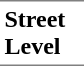<table border=0 cellspacing=0 cellpadding=3>
<tr>
<td style="border-bottom:solid 1px gray;border-top:solid 1px gray;" width=50 valign=top><strong>Street Level</strong></td>
</tr>
</table>
